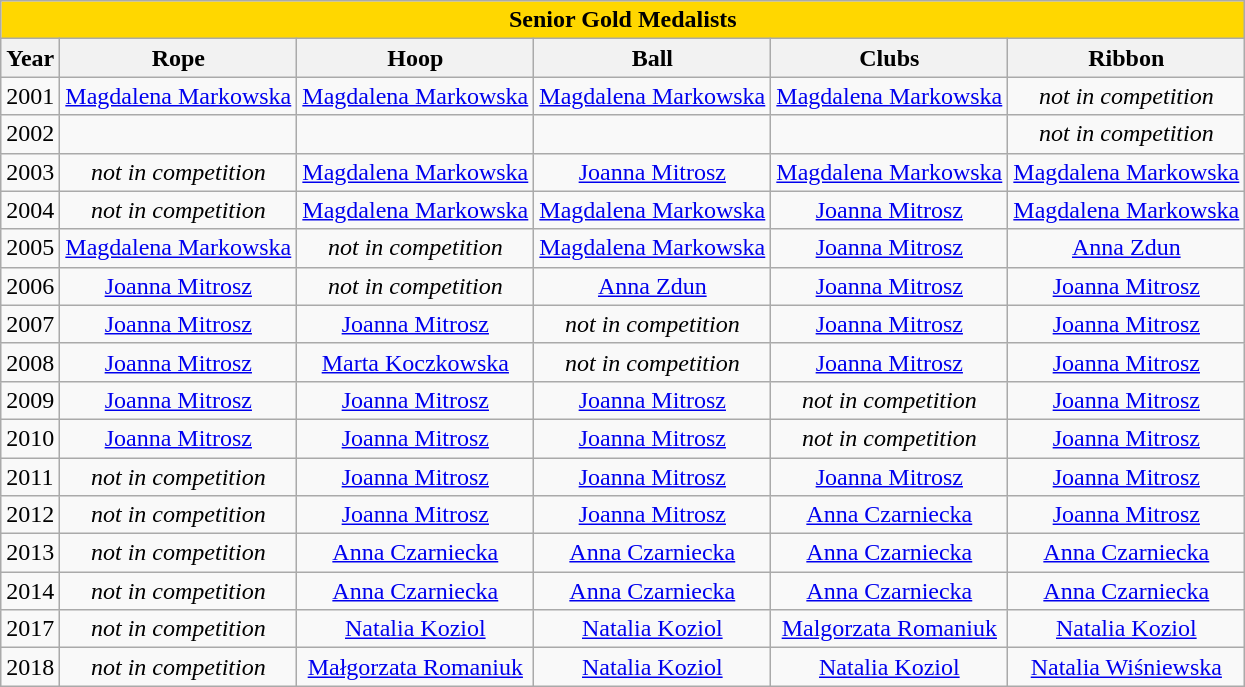<table class="wikitable">
<tr>
<td colspan=6 align=center bgcolor=gold><strong>Senior Gold Medalists</strong> </td>
</tr>
<tr>
<th>Year</th>
<th align=center> <strong>Rope</strong></th>
<th align=center> <strong>Hoop</strong></th>
<th align=center> <strong>Ball</strong></th>
<th align=center> <strong>Clubs</strong></th>
<th align=center> <strong>Ribbon</strong></th>
</tr>
<tr>
<td>2001</td>
<td align=center><a href='#'>Magdalena Markowska</a></td>
<td align=center><a href='#'>Magdalena Markowska</a></td>
<td align=center><a href='#'>Magdalena Markowska</a></td>
<td align=center><a href='#'>Magdalena Markowska</a></td>
<td align=center><em>not in competition</em></td>
</tr>
<tr>
<td>2002</td>
<td align=center></td>
<td align=center></td>
<td align=center></td>
<td align=center></td>
<td align=center><em>not in competition</em></td>
</tr>
<tr>
<td>2003</td>
<td align=center><em>not in competition</em></td>
<td align=center><a href='#'>Magdalena Markowska</a></td>
<td align=center><a href='#'>Joanna Mitrosz</a></td>
<td align=center><a href='#'>Magdalena Markowska</a></td>
<td align=center><a href='#'>Magdalena Markowska</a></td>
</tr>
<tr>
<td>2004</td>
<td align=center><em>not in competition</em></td>
<td align=center><a href='#'>Magdalena Markowska</a></td>
<td align=center><a href='#'>Magdalena Markowska</a></td>
<td align=center><a href='#'>Joanna Mitrosz</a></td>
<td align=center><a href='#'>Magdalena Markowska</a></td>
</tr>
<tr>
<td>2005</td>
<td align=center><a href='#'>Magdalena Markowska</a></td>
<td align=center><em>not in competition</em></td>
<td align=center><a href='#'>Magdalena Markowska</a></td>
<td align=center><a href='#'>Joanna Mitrosz</a></td>
<td align=center><a href='#'>Anna Zdun</a></td>
</tr>
<tr>
<td>2006</td>
<td align=center><a href='#'>Joanna Mitrosz</a></td>
<td align=center><em>not in competition</em></td>
<td align=center><a href='#'>Anna Zdun</a></td>
<td align=center><a href='#'>Joanna Mitrosz</a></td>
<td align=center><a href='#'>Joanna Mitrosz</a></td>
</tr>
<tr>
<td>2007</td>
<td align=center><a href='#'>Joanna Mitrosz</a></td>
<td align=center><a href='#'>Joanna Mitrosz</a></td>
<td align=center><em>not in competition</em></td>
<td align=center><a href='#'>Joanna Mitrosz</a></td>
<td align=center><a href='#'>Joanna Mitrosz</a></td>
</tr>
<tr>
<td>2008</td>
<td align=center><a href='#'>Joanna Mitrosz</a></td>
<td align=center><a href='#'>Marta Koczkowska</a></td>
<td align=center><em>not in competition</em></td>
<td align=center><a href='#'>Joanna Mitrosz</a></td>
<td align=center><a href='#'>Joanna Mitrosz</a></td>
</tr>
<tr>
<td>2009</td>
<td align=center><a href='#'>Joanna Mitrosz</a></td>
<td align=center><a href='#'>Joanna Mitrosz</a></td>
<td align=center><a href='#'>Joanna Mitrosz</a></td>
<td align=center><em>not in competition</em></td>
<td align=center><a href='#'>Joanna Mitrosz</a></td>
</tr>
<tr>
<td>2010</td>
<td align=center><a href='#'>Joanna Mitrosz</a></td>
<td align=center><a href='#'>Joanna Mitrosz</a></td>
<td align=center><a href='#'>Joanna Mitrosz</a></td>
<td align=center><em>not in competition</em></td>
<td align=center><a href='#'>Joanna Mitrosz</a></td>
</tr>
<tr>
<td>2011</td>
<td align=center><em>not in competition</em></td>
<td align=center><a href='#'>Joanna Mitrosz</a></td>
<td align=center><a href='#'>Joanna Mitrosz</a></td>
<td align=center><a href='#'>Joanna Mitrosz</a></td>
<td align=center><a href='#'>Joanna Mitrosz</a></td>
</tr>
<tr>
<td>2012</td>
<td align=center><em>not in competition</em></td>
<td align=center><a href='#'>Joanna Mitrosz</a></td>
<td align=center><a href='#'>Joanna Mitrosz</a></td>
<td align=center><a href='#'>Anna Czarniecka</a></td>
<td align=center><a href='#'>Joanna Mitrosz</a></td>
</tr>
<tr>
<td>2013</td>
<td align=center><em>not in competition</em></td>
<td align=center><a href='#'>Anna Czarniecka</a></td>
<td align=center><a href='#'>Anna Czarniecka</a></td>
<td align=center><a href='#'>Anna Czarniecka</a></td>
<td align=center><a href='#'>Anna Czarniecka</a></td>
</tr>
<tr>
<td>2014 </td>
<td align=center><em>not in competition</em></td>
<td align=center><a href='#'>Anna Czarniecka</a></td>
<td align=center><a href='#'>Anna Czarniecka</a></td>
<td align=center><a href='#'>Anna Czarniecka</a></td>
<td align=center><a href='#'>Anna Czarniecka</a></td>
</tr>
<tr>
<td>2017</td>
<td align=center><em>not in competition</em></td>
<td align=center><a href='#'>Natalia Koziol</a></td>
<td align=center><a href='#'>Natalia Koziol</a></td>
<td align=center><a href='#'>Malgorzata Romaniuk</a></td>
<td align=center><a href='#'>Natalia Koziol</a></td>
</tr>
<tr>
<td>2018 </td>
<td align=center><em>not in competition</em></td>
<td align=center><a href='#'>Małgorzata Romaniuk</a></td>
<td align=center><a href='#'>Natalia Koziol</a></td>
<td align=center><a href='#'>Natalia Koziol</a></td>
<td align=center><a href='#'>Natalia Wiśniewska</a></td>
</tr>
</table>
